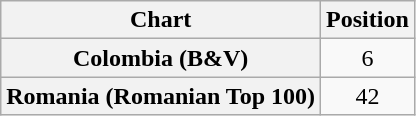<table class="wikitable plainrowheaders" style="text-align:center">
<tr>
<th scope="col">Chart</th>
<th scope="col">Position</th>
</tr>
<tr>
<th scope="row">Colombia (B&V)</th>
<td>6</td>
</tr>
<tr>
<th scope="row">Romania (Romanian Top 100)</th>
<td>42</td>
</tr>
</table>
